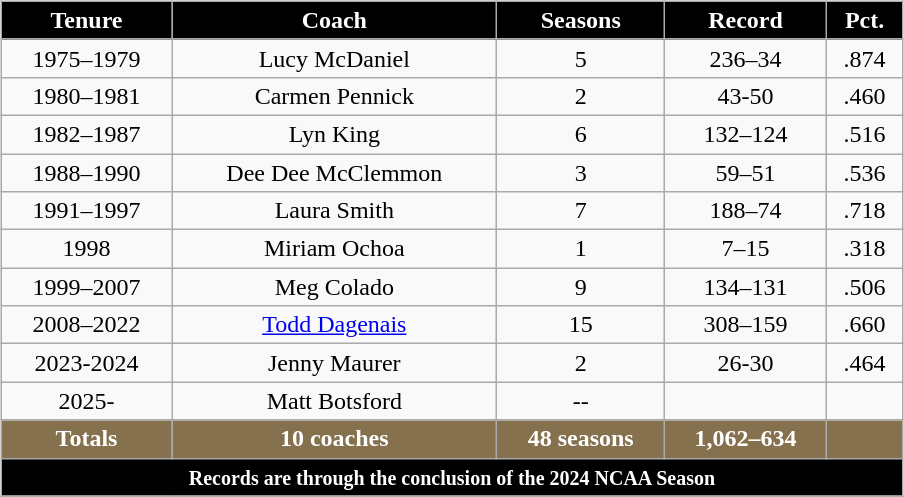<table border="0" width="60%">
<tr>
<td valign="top"><br><table cellpadding="1" border="1" cellspacing="0" width="80%" class="wikitable">
<tr>
<th style="background: black; color:#FFFFFF;">Tenure</th>
<th style="background: black; color:#FFFFFF;">Coach</th>
<th style="background: black; color:#FFFFFF;">Seasons</th>
<th style="background: black; color:#FFFFFF;">Record</th>
<th style="background: black; color:#FFFFFF;">Pct.</th>
</tr>
<tr align="center">
<td>1975–1979</td>
<td>Lucy McDaniel</td>
<td>5</td>
<td>236–34</td>
<td>.874</td>
</tr>
<tr align="center">
<td>1980–1981</td>
<td>Carmen Pennick</td>
<td>2</td>
<td>43-50</td>
<td>.460</td>
</tr>
<tr align="center">
<td>1982–1987</td>
<td>Lyn King</td>
<td>6</td>
<td>132–124</td>
<td>.516</td>
</tr>
<tr align="center">
<td>1988–1990</td>
<td>Dee Dee McClemmon</td>
<td>3</td>
<td>59–51</td>
<td>.536</td>
</tr>
<tr align="center">
<td>1991–1997</td>
<td>Laura Smith</td>
<td>7</td>
<td>188–74</td>
<td>.718</td>
</tr>
<tr align="center">
<td>1998</td>
<td>Miriam Ochoa</td>
<td>1</td>
<td>7–15</td>
<td>.318</td>
</tr>
<tr align="center">
<td>1999–2007</td>
<td>Meg Colado</td>
<td>9</td>
<td>134–131</td>
<td>.506</td>
</tr>
<tr align="center">
<td>2008–2022</td>
<td><a href='#'>Todd Dagenais</a></td>
<td>15</td>
<td>308–159</td>
<td>.660</td>
</tr>
<tr align="center">
<td>2023-2024</td>
<td>Jenny Maurer</td>
<td>2</td>
<td>26-30</td>
<td>.464</td>
</tr>
<tr align= "center">
<td>2025-</td>
<td>Matt Botsford</td>
<td>--</td>
<td></td>
<td></td>
</tr>
<tr align="center" class="sortbottom">
<th style="background: #85714d; color:white;">Totals</th>
<th style="background: #85714d; color:white;">10 coaches</th>
<th style="background: #85714d; color:white;">48 seasons</th>
<th style="background: #85714d; color:white;">1,062–634</th>
<th style="background: #85714d; color:white;"></th>
</tr>
<tr>
<th colSpan="5" align="center" style="background:black; color:white;"><small>Records are through the conclusion of the 2024 NCAA Season</small></th>
</tr>
</table>
</td>
</tr>
</table>
